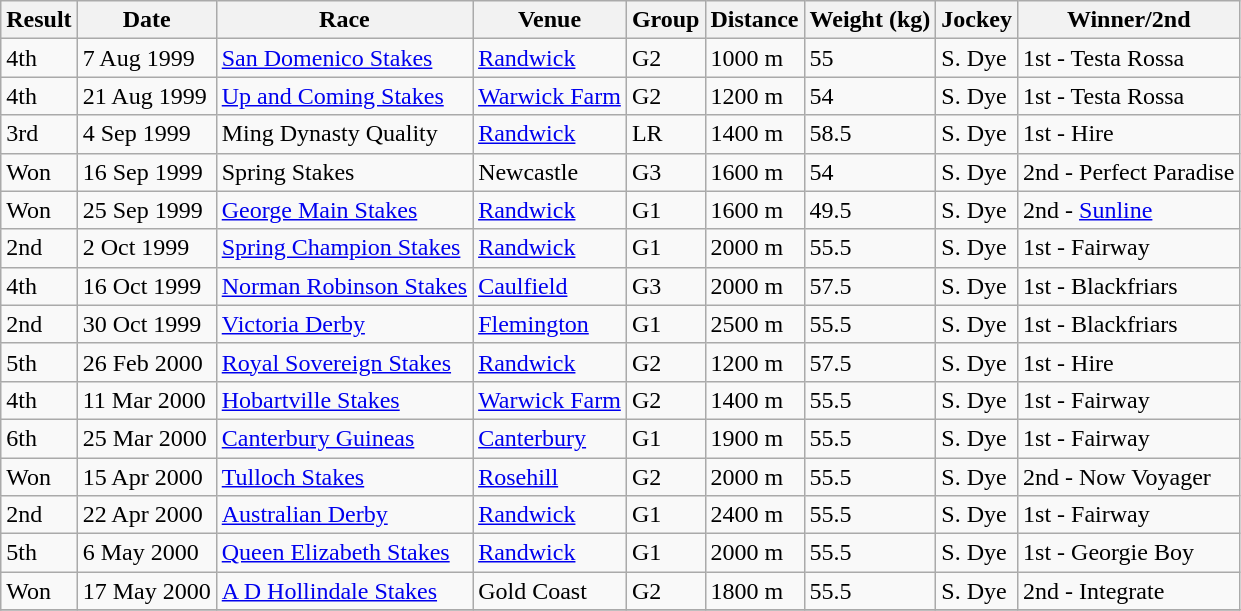<table class="wikitable">
<tr>
<th>Result</th>
<th>Date</th>
<th>Race</th>
<th>Venue</th>
<th>Group</th>
<th>Distance</th>
<th>Weight (kg)</th>
<th>Jockey</th>
<th>Winner/2nd</th>
</tr>
<tr>
<td>4th</td>
<td>7 Aug 1999</td>
<td><a href='#'>San Domenico Stakes</a></td>
<td><a href='#'>Randwick</a></td>
<td>G2</td>
<td>1000 m</td>
<td>55</td>
<td>S. Dye</td>
<td>1st - Testa Rossa</td>
</tr>
<tr>
<td>4th</td>
<td>21 Aug 1999</td>
<td><a href='#'>Up and Coming Stakes</a></td>
<td><a href='#'>Warwick Farm</a></td>
<td>G2</td>
<td>1200 m</td>
<td>54</td>
<td>S. Dye</td>
<td>1st - Testa Rossa</td>
</tr>
<tr>
<td>3rd</td>
<td>4 Sep 1999</td>
<td>Ming Dynasty Quality</td>
<td><a href='#'>Randwick</a></td>
<td>LR</td>
<td>1400 m</td>
<td>58.5</td>
<td>S. Dye</td>
<td>1st - Hire</td>
</tr>
<tr>
<td>Won</td>
<td>16 Sep 1999</td>
<td>Spring Stakes</td>
<td>Newcastle</td>
<td>G3</td>
<td>1600 m</td>
<td>54</td>
<td>S. Dye</td>
<td>2nd - Perfect Paradise</td>
</tr>
<tr>
<td>Won</td>
<td>25 Sep 1999</td>
<td><a href='#'>George Main Stakes</a></td>
<td><a href='#'>Randwick</a></td>
<td>G1</td>
<td>1600 m</td>
<td>49.5</td>
<td>S. Dye</td>
<td>2nd - <a href='#'>Sunline</a></td>
</tr>
<tr>
<td>2nd</td>
<td>2 Oct 1999</td>
<td><a href='#'>Spring Champion Stakes</a></td>
<td><a href='#'>Randwick</a></td>
<td>G1</td>
<td>2000 m</td>
<td>55.5</td>
<td>S. Dye</td>
<td>1st - Fairway</td>
</tr>
<tr>
<td>4th</td>
<td>16 Oct 1999</td>
<td><a href='#'>Norman Robinson Stakes</a></td>
<td><a href='#'>Caulfield</a></td>
<td>G3</td>
<td>2000 m</td>
<td>57.5</td>
<td>S. Dye</td>
<td>1st - Blackfriars</td>
</tr>
<tr>
<td>2nd</td>
<td>30 Oct 1999</td>
<td><a href='#'>Victoria Derby</a></td>
<td><a href='#'>Flemington</a></td>
<td>G1</td>
<td>2500 m</td>
<td>55.5</td>
<td>S. Dye</td>
<td>1st - Blackfriars</td>
</tr>
<tr>
<td>5th</td>
<td>26 Feb 2000</td>
<td><a href='#'>Royal Sovereign Stakes</a></td>
<td><a href='#'>Randwick</a></td>
<td>G2</td>
<td>1200 m</td>
<td>57.5</td>
<td>S. Dye</td>
<td>1st - Hire</td>
</tr>
<tr>
<td>4th</td>
<td>11 Mar 2000</td>
<td><a href='#'>Hobartville Stakes</a></td>
<td><a href='#'>Warwick Farm</a></td>
<td>G2</td>
<td>1400 m</td>
<td>55.5</td>
<td>S. Dye</td>
<td>1st - Fairway</td>
</tr>
<tr>
<td>6th</td>
<td>25 Mar 2000</td>
<td><a href='#'>Canterbury Guineas</a></td>
<td><a href='#'>Canterbury</a></td>
<td>G1</td>
<td>1900 m</td>
<td>55.5</td>
<td>S. Dye</td>
<td>1st - Fairway</td>
</tr>
<tr>
<td>Won</td>
<td>15 Apr 2000</td>
<td><a href='#'>Tulloch Stakes</a></td>
<td><a href='#'>Rosehill</a></td>
<td>G2</td>
<td>2000 m</td>
<td>55.5</td>
<td>S. Dye</td>
<td>2nd - Now Voyager</td>
</tr>
<tr>
<td>2nd</td>
<td>22 Apr 2000</td>
<td><a href='#'>Australian Derby</a></td>
<td><a href='#'>Randwick</a></td>
<td>G1</td>
<td>2400 m</td>
<td>55.5</td>
<td>S. Dye</td>
<td>1st - Fairway</td>
</tr>
<tr>
<td>5th</td>
<td>6 May 2000</td>
<td><a href='#'>Queen Elizabeth Stakes</a></td>
<td><a href='#'>Randwick</a></td>
<td>G1</td>
<td>2000 m</td>
<td>55.5</td>
<td>S. Dye</td>
<td>1st - Georgie Boy</td>
</tr>
<tr>
<td>Won</td>
<td>17 May 2000</td>
<td><a href='#'>A D Hollindale Stakes</a></td>
<td>Gold Coast</td>
<td>G2</td>
<td>1800 m</td>
<td>55.5</td>
<td>S. Dye</td>
<td>2nd - Integrate</td>
</tr>
<tr>
</tr>
</table>
